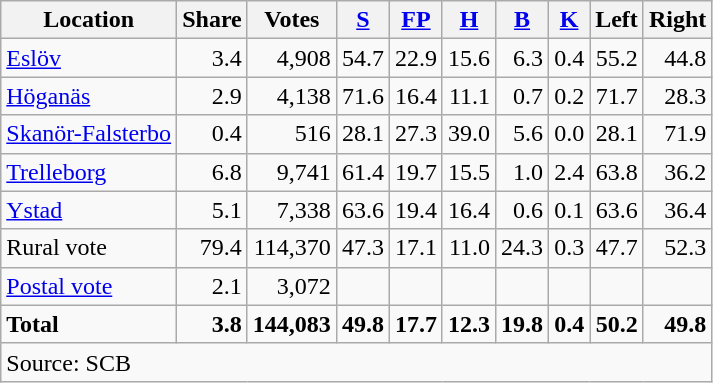<table class="wikitable sortable" style=text-align:right>
<tr>
<th>Location</th>
<th>Share</th>
<th>Votes</th>
<th><a href='#'>S</a></th>
<th><a href='#'>FP</a></th>
<th><a href='#'>H</a></th>
<th><a href='#'>B</a></th>
<th><a href='#'>K</a></th>
<th>Left</th>
<th>Right</th>
</tr>
<tr>
<td align=left><a href='#'>Eslöv</a></td>
<td>3.4</td>
<td>4,908</td>
<td>54.7</td>
<td>22.9</td>
<td>15.6</td>
<td>6.3</td>
<td>0.4</td>
<td>55.2</td>
<td>44.8</td>
</tr>
<tr>
<td align=left><a href='#'>Höganäs</a></td>
<td>2.9</td>
<td>4,138</td>
<td>71.6</td>
<td>16.4</td>
<td>11.1</td>
<td>0.7</td>
<td>0.2</td>
<td>71.7</td>
<td>28.3</td>
</tr>
<tr>
<td align=left><a href='#'>Skanör-Falsterbo</a></td>
<td>0.4</td>
<td>516</td>
<td>28.1</td>
<td>27.3</td>
<td>39.0</td>
<td>5.6</td>
<td>0.0</td>
<td>28.1</td>
<td>71.9</td>
</tr>
<tr>
<td align=left><a href='#'>Trelleborg</a></td>
<td>6.8</td>
<td>9,741</td>
<td>61.4</td>
<td>19.7</td>
<td>15.5</td>
<td>1.0</td>
<td>2.4</td>
<td>63.8</td>
<td>36.2</td>
</tr>
<tr>
<td align=left><a href='#'>Ystad</a></td>
<td>5.1</td>
<td>7,338</td>
<td>63.6</td>
<td>19.4</td>
<td>16.4</td>
<td>0.6</td>
<td>0.1</td>
<td>63.6</td>
<td>36.4</td>
</tr>
<tr>
<td align=left>Rural vote</td>
<td>79.4</td>
<td>114,370</td>
<td>47.3</td>
<td>17.1</td>
<td>11.0</td>
<td>24.3</td>
<td>0.3</td>
<td>47.7</td>
<td>52.3</td>
</tr>
<tr>
<td align=left><a href='#'>Postal vote</a></td>
<td>2.1</td>
<td>3,072</td>
<td></td>
<td></td>
<td></td>
<td></td>
<td></td>
<td></td>
<td></td>
</tr>
<tr>
<td align=left><strong>Total</strong></td>
<td><strong>3.8</strong></td>
<td><strong>144,083</strong></td>
<td><strong>49.8</strong></td>
<td><strong>17.7</strong></td>
<td><strong>12.3</strong></td>
<td><strong>19.8</strong></td>
<td><strong>0.4</strong></td>
<td><strong>50.2</strong></td>
<td><strong>49.8</strong></td>
</tr>
<tr>
<td align=left colspan=10>Source: SCB </td>
</tr>
</table>
